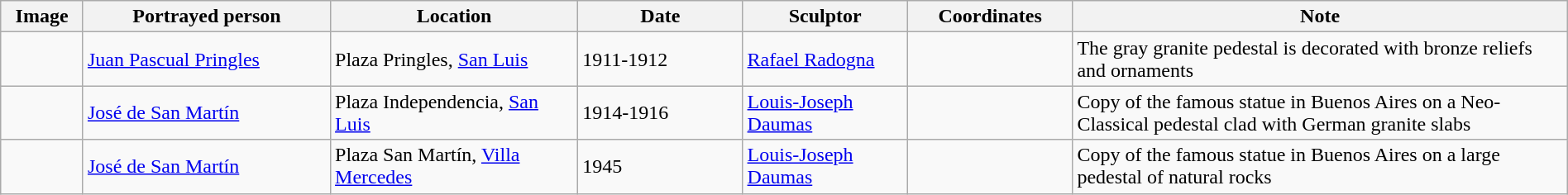<table class="wikitable sortable"  style="width:100%;">
<tr>
<th width="5%" align="left" class="unsortable">Image</th>
<th width="15%" align="left">Portrayed person</th>
<th width="15%" align="left">Location</th>
<th width="10%" align="left">Date</th>
<th width="10%" align="left">Sculptor</th>
<th width="10%" align="left">Coordinates</th>
<th width="30%" align="left">Note</th>
</tr>
<tr>
<td></td>
<td><a href='#'>Juan Pascual Pringles</a></td>
<td>Plaza Pringles, <a href='#'>San Luis</a></td>
<td>1911-1912</td>
<td><a href='#'>Rafael Radogna</a></td>
<td></td>
<td>The gray granite pedestal is decorated with bronze reliefs and ornaments</td>
</tr>
<tr>
<td></td>
<td><a href='#'>José de San Martín</a></td>
<td>Plaza Independencia, <a href='#'>San Luis</a></td>
<td>1914-1916</td>
<td><a href='#'>Louis-Joseph Daumas</a></td>
<td></td>
<td>Copy of the famous statue in Buenos Aires on a Neo-Classical pedestal clad with German granite slabs</td>
</tr>
<tr>
<td></td>
<td><a href='#'>José de San Martín</a></td>
<td>Plaza San Martín, <a href='#'>Villa Mercedes</a></td>
<td>1945</td>
<td><a href='#'>Louis-Joseph Daumas</a></td>
<td></td>
<td>Copy of the famous statue in Buenos Aires on a large pedestal of natural rocks</td>
</tr>
</table>
